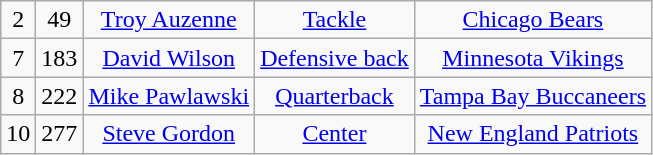<table class="wikitable" style="text-align:center">
<tr>
<td>2</td>
<td>49</td>
<td><a href='#'>Troy Auzenne</a></td>
<td><a href='#'>Tackle</a></td>
<td><a href='#'>Chicago Bears</a></td>
</tr>
<tr>
<td>7</td>
<td>183</td>
<td><a href='#'>David Wilson</a></td>
<td><a href='#'>Defensive back</a></td>
<td><a href='#'>Minnesota Vikings</a></td>
</tr>
<tr>
<td>8</td>
<td>222</td>
<td><a href='#'>Mike Pawlawski</a></td>
<td><a href='#'>Quarterback</a></td>
<td><a href='#'>Tampa Bay Buccaneers</a></td>
</tr>
<tr>
<td>10</td>
<td>277</td>
<td><a href='#'>Steve Gordon</a></td>
<td><a href='#'>Center</a></td>
<td><a href='#'>New England Patriots</a></td>
</tr>
</table>
